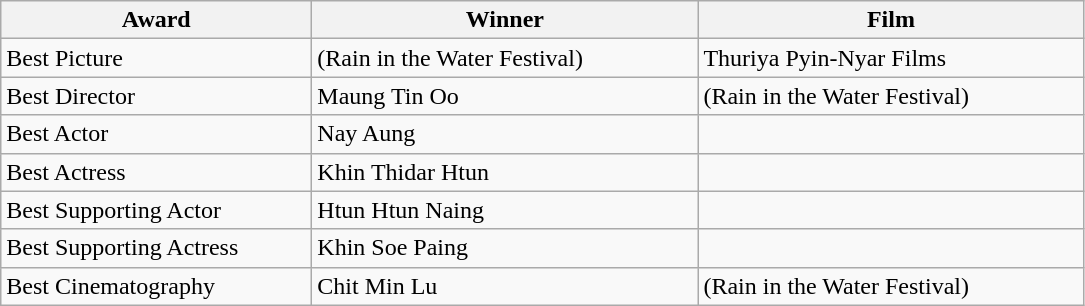<table class="wikitable">
<tr>
<th width="200"><strong>Award</strong></th>
<th width="250"><strong>Winner</strong></th>
<th width="250"><strong>Film</strong></th>
</tr>
<tr>
<td>Best Picture</td>
<td> (Rain in the Water Festival)</td>
<td>Thuriya Pyin-Nyar Films</td>
</tr>
<tr>
<td>Best Director</td>
<td>Maung Tin Oo</td>
<td> (Rain in the Water Festival)</td>
</tr>
<tr>
<td>Best Actor</td>
<td>Nay Aung</td>
<td></td>
</tr>
<tr>
<td>Best Actress</td>
<td>Khin Thidar Htun</td>
<td></td>
</tr>
<tr>
<td>Best Supporting Actor</td>
<td>Htun Htun Naing</td>
<td></td>
</tr>
<tr>
<td>Best Supporting Actress</td>
<td>Khin Soe Paing</td>
<td></td>
</tr>
<tr>
<td>Best Cinematography</td>
<td>Chit Min Lu</td>
<td> (Rain in the Water Festival)</td>
</tr>
</table>
